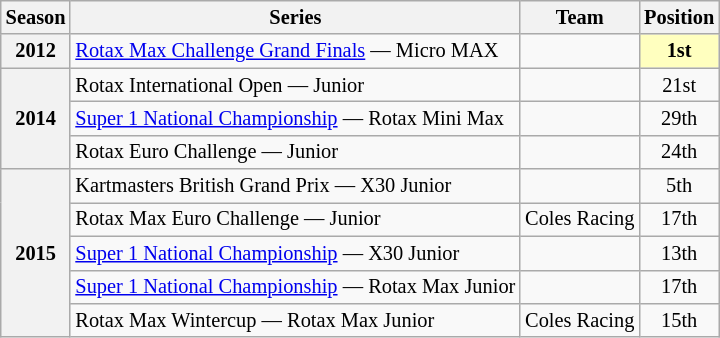<table class="wikitable" style="font-size: 85%; text-align:center">
<tr>
<th>Season</th>
<th>Series</th>
<th>Team</th>
<th>Position</th>
</tr>
<tr>
<th>2012</th>
<td align="left"><a href='#'>Rotax Max Challenge Grand Finals</a> — Micro MAX</td>
<td align="left"></td>
<td style="background:#FFFFBF;"><strong>1st</strong></td>
</tr>
<tr>
<th rowspan="3">2014</th>
<td align="left">Rotax International Open — Junior</td>
<td align="left"></td>
<td>21st</td>
</tr>
<tr>
<td align="left"><a href='#'>Super 1 National Championship</a> — Rotax Mini Max</td>
<td align="left"></td>
<td>29th</td>
</tr>
<tr>
<td align="left">Rotax Euro Challenge — Junior</td>
<td align="left"></td>
<td>24th</td>
</tr>
<tr>
<th rowspan="5">2015</th>
<td align="left">Kartmasters British Grand Prix — X30 Junior</td>
<td align="left"></td>
<td>5th</td>
</tr>
<tr>
<td align="left">Rotax Max Euro Challenge — Junior</td>
<td align="left">Coles Racing</td>
<td>17th</td>
</tr>
<tr>
<td align="left"><a href='#'>Super 1 National Championship</a> — X30 Junior</td>
<td></td>
<td>13th</td>
</tr>
<tr>
<td align="left"><a href='#'>Super 1 National Championship</a> — Rotax Max Junior</td>
<td align="left"></td>
<td>17th</td>
</tr>
<tr>
<td align="left">Rotax Max Wintercup — Rotax Max Junior</td>
<td align="left">Coles Racing</td>
<td>15th</td>
</tr>
</table>
